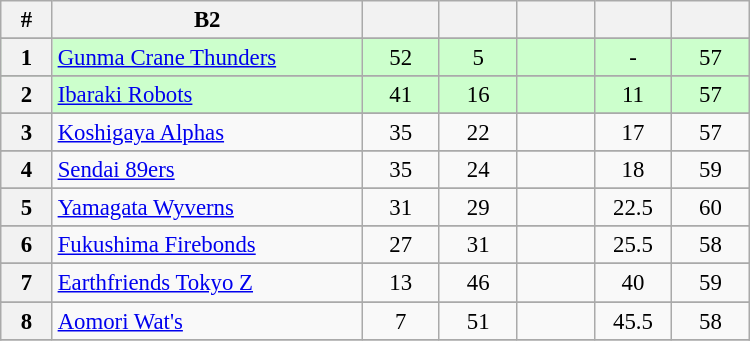<table class="wikitable" width="500" style="font-size:95%; text-align:center">
<tr>
<th width="5%">#</th>
<th width="30%">B2</th>
<th width="7.5%"></th>
<th width="7.5%"></th>
<th width="7.5%"></th>
<th width="7.5%"></th>
<th width="7.5%"></th>
</tr>
<tr>
</tr>
<tr>
</tr>
<tr bgcolor=#ccffcc>
<th>1</th>
<td style="text-align:left;"><a href='#'>Gunma Crane Thunders</a></td>
<td>52</td>
<td>5</td>
<td></td>
<td>-</td>
<td>57</td>
</tr>
<tr>
</tr>
<tr>
</tr>
<tr bgcolor=#ccffcc>
<th>2</th>
<td style="text-align:left;"><a href='#'>Ibaraki Robots</a></td>
<td>41</td>
<td>16</td>
<td></td>
<td>11</td>
<td>57</td>
</tr>
<tr>
</tr>
<tr>
<th>3</th>
<td style="text-align:left;"><a href='#'>Koshigaya Alphas</a></td>
<td>35</td>
<td>22</td>
<td></td>
<td>17</td>
<td>57</td>
</tr>
<tr>
</tr>
<tr>
<th>4</th>
<td style="text-align:left;"><a href='#'>Sendai 89ers</a></td>
<td>35</td>
<td>24</td>
<td></td>
<td>18</td>
<td>59</td>
</tr>
<tr>
</tr>
<tr>
<th>5</th>
<td style="text-align:left;"><a href='#'>Yamagata Wyverns</a></td>
<td>31</td>
<td>29</td>
<td></td>
<td>22.5</td>
<td>60</td>
</tr>
<tr>
</tr>
<tr>
<th>6</th>
<td style="text-align:left;"><a href='#'>Fukushima Firebonds</a></td>
<td>27</td>
<td>31</td>
<td></td>
<td>25.5</td>
<td>58</td>
</tr>
<tr>
</tr>
<tr>
<th>7</th>
<td style="text-align:left;"><a href='#'>Earthfriends Tokyo Z</a></td>
<td>13</td>
<td>46</td>
<td></td>
<td>40</td>
<td>59</td>
</tr>
<tr>
</tr>
<tr>
<th>8</th>
<td style="text-align:left;"><a href='#'>Aomori Wat's</a></td>
<td>7</td>
<td>51</td>
<td></td>
<td>45.5</td>
<td>58</td>
</tr>
<tr>
</tr>
</table>
